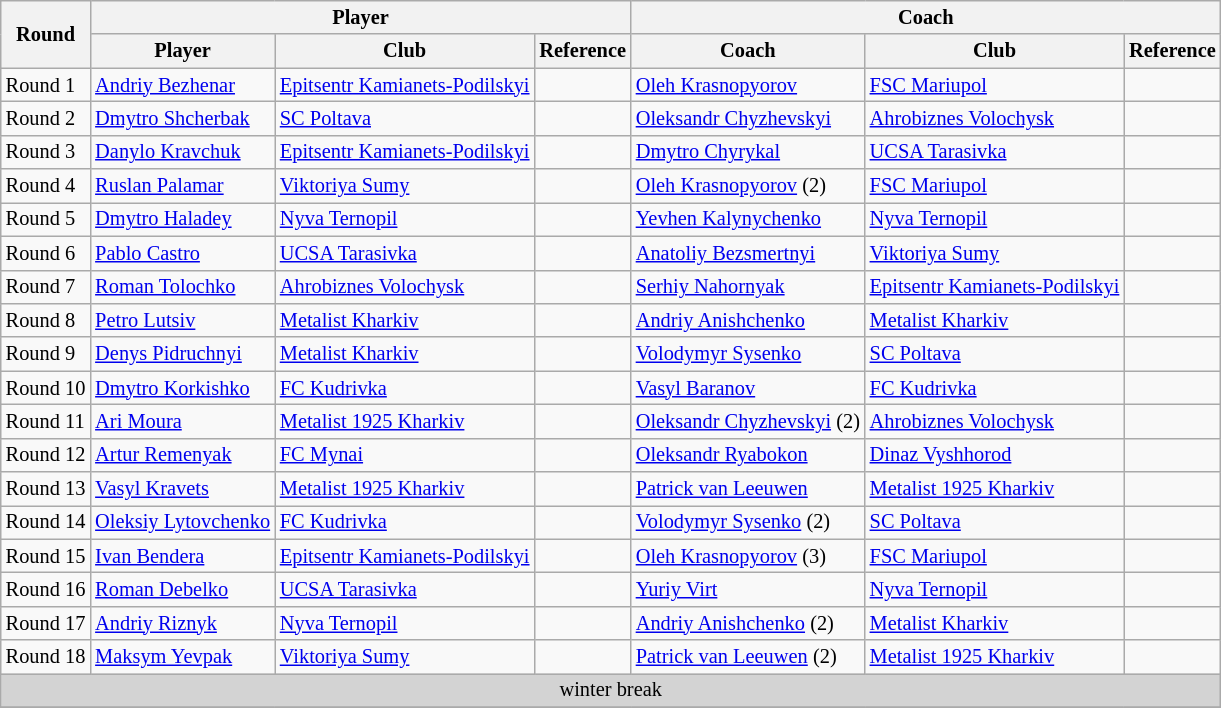<table class="wikitable collapsible autocollapse" style="text-align:left; font-size:85%">
<tr>
<th rowspan="2">Round</th>
<th colspan="3">Player</th>
<th colspan="3">Coach</th>
</tr>
<tr>
<th>Player</th>
<th>Club</th>
<th>Reference</th>
<th>Coach</th>
<th>Club</th>
<th>Reference</th>
</tr>
<tr>
<td>Round 1</td>
<td> <a href='#'>Andriy Bezhenar</a></td>
<td><a href='#'>Epitsentr Kamianets-Podilskyi</a></td>
<td align=center></td>
<td> <a href='#'>Oleh Krasnopyorov</a></td>
<td><a href='#'>FSC Mariupol</a></td>
<td align=center></td>
</tr>
<tr>
<td>Round 2</td>
<td> <a href='#'>Dmytro Shcherbak</a></td>
<td><a href='#'>SC Poltava</a></td>
<td align=center></td>
<td> <a href='#'>Oleksandr Chyzhevskyi</a></td>
<td><a href='#'>Ahrobiznes Volochysk</a></td>
<td align=center></td>
</tr>
<tr>
<td>Round 3</td>
<td> <a href='#'>Danylo Kravchuk</a></td>
<td><a href='#'>Epitsentr Kamianets-Podilskyi</a></td>
<td align=center></td>
<td> <a href='#'>Dmytro Chyrykal</a></td>
<td><a href='#'>UCSA Tarasivka</a></td>
<td align=center></td>
</tr>
<tr>
<td>Round 4</td>
<td> <a href='#'>Ruslan Palamar</a></td>
<td><a href='#'>Viktoriya Sumy</a></td>
<td align=center></td>
<td> <a href='#'>Oleh Krasnopyorov</a> (2)</td>
<td><a href='#'>FSC Mariupol</a></td>
<td align=center></td>
</tr>
<tr>
<td>Round 5</td>
<td> <a href='#'>Dmytro Haladey</a></td>
<td><a href='#'>Nyva Ternopil</a></td>
<td align=center></td>
<td> <a href='#'>Yevhen Kalynychenko</a></td>
<td><a href='#'>Nyva Ternopil</a></td>
<td align=center></td>
</tr>
<tr>
<td>Round 6</td>
<td> <a href='#'>Pablo Castro</a></td>
<td><a href='#'>UCSA Tarasivka</a></td>
<td align=center></td>
<td> <a href='#'>Anatoliy Bezsmertnyi</a></td>
<td><a href='#'>Viktoriya Sumy</a></td>
<td align=center></td>
</tr>
<tr>
<td>Round 7</td>
<td> <a href='#'>Roman Tolochko</a></td>
<td><a href='#'>Ahrobiznes Volochysk</a></td>
<td align=center></td>
<td> <a href='#'>Serhiy Nahornyak</a></td>
<td><a href='#'>Epitsentr Kamianets-Podilskyi</a></td>
<td align=center></td>
</tr>
<tr>
<td>Round 8</td>
<td> <a href='#'>Petro Lutsiv</a></td>
<td><a href='#'>Metalist Kharkiv</a></td>
<td align=center></td>
<td> <a href='#'>Andriy Anishchenko</a></td>
<td><a href='#'>Metalist Kharkiv</a></td>
<td align=center></td>
</tr>
<tr>
<td>Round 9</td>
<td> <a href='#'>Denys Pidruchnyi</a></td>
<td><a href='#'>Metalist Kharkiv</a></td>
<td align=center></td>
<td> <a href='#'>Volodymyr Sysenko</a></td>
<td><a href='#'>SC Poltava</a></td>
<td align=center></td>
</tr>
<tr>
<td>Round 10</td>
<td> <a href='#'>Dmytro Korkishko</a></td>
<td><a href='#'>FC Kudrivka</a></td>
<td align=center></td>
<td> <a href='#'>Vasyl Baranov</a></td>
<td><a href='#'>FC Kudrivka</a></td>
<td align=center></td>
</tr>
<tr>
<td>Round 11</td>
<td> <a href='#'>Ari Moura</a></td>
<td><a href='#'>Metalist 1925 Kharkiv</a></td>
<td align=center></td>
<td> <a href='#'>Oleksandr Chyzhevskyi</a> (2)</td>
<td><a href='#'>Ahrobiznes Volochysk</a></td>
<td align=center></td>
</tr>
<tr>
<td>Round 12</td>
<td> <a href='#'>Artur Remenyak</a></td>
<td><a href='#'>FC Mynai</a></td>
<td align=center></td>
<td> <a href='#'>Oleksandr Ryabokon</a></td>
<td><a href='#'>Dinaz Vyshhorod</a></td>
<td align=center></td>
</tr>
<tr>
<td>Round 13</td>
<td> <a href='#'>Vasyl Kravets</a></td>
<td><a href='#'>Metalist 1925 Kharkiv</a></td>
<td align=center></td>
<td> <a href='#'>Patrick van Leeuwen</a></td>
<td><a href='#'>Metalist 1925 Kharkiv</a></td>
<td align=center></td>
</tr>
<tr>
<td>Round 14</td>
<td> <a href='#'>Oleksiy Lytovchenko</a></td>
<td><a href='#'>FC Kudrivka</a></td>
<td align=center></td>
<td> <a href='#'>Volodymyr Sysenko</a> (2)</td>
<td><a href='#'>SC Poltava</a></td>
<td align=center></td>
</tr>
<tr>
<td>Round 15</td>
<td> <a href='#'>Ivan Bendera</a></td>
<td><a href='#'>Epitsentr Kamianets-Podilskyi</a></td>
<td align=center></td>
<td> <a href='#'>Oleh Krasnopyorov</a> (3)</td>
<td><a href='#'>FSC Mariupol</a></td>
<td align=center></td>
</tr>
<tr>
<td>Round 16</td>
<td> <a href='#'>Roman Debelko</a></td>
<td><a href='#'>UCSA Tarasivka</a></td>
<td align=center></td>
<td> <a href='#'>Yuriy Virt</a></td>
<td><a href='#'>Nyva Ternopil</a></td>
<td align=center></td>
</tr>
<tr>
<td>Round 17</td>
<td> <a href='#'>Andriy Riznyk</a></td>
<td><a href='#'>Nyva Ternopil</a></td>
<td align=center></td>
<td> <a href='#'>Andriy Anishchenko</a> (2)</td>
<td><a href='#'>Metalist Kharkiv</a></td>
<td align=center></td>
</tr>
<tr>
<td>Round 18</td>
<td> <a href='#'>Maksym Yevpak</a></td>
<td><a href='#'>Viktoriya Sumy</a></td>
<td align=center></td>
<td> <a href='#'>Patrick van Leeuwen</a> (2)</td>
<td><a href='#'>Metalist 1925 Kharkiv</a></td>
<td align=center></td>
</tr>
<tr>
<td colspan=7 align=center bgcolor=lightgrey>winter break</td>
</tr>
<tr>
</tr>
</table>
